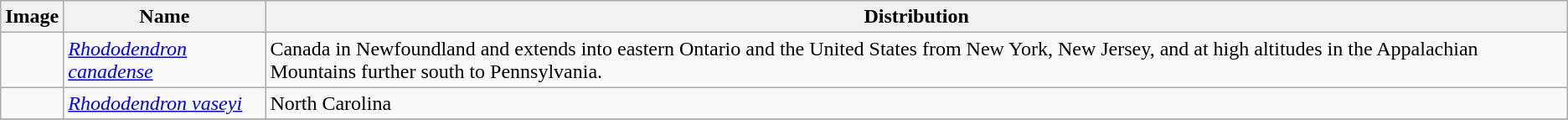<table class="wikitable collapsible">
<tr>
<th>Image</th>
<th>Name</th>
<th>Distribution</th>
</tr>
<tr>
<td></td>
<td><em><a href='#'>Rhododendron canadense</a></em> </td>
<td>Canada in Newfoundland and extends into eastern Ontario and the United States from New York, New Jersey, and at high altitudes in the Appalachian Mountains further south to Pennsylvania.</td>
</tr>
<tr>
<td></td>
<td><em><a href='#'>Rhododendron vaseyi</a></em> </td>
<td>North Carolina</td>
</tr>
<tr>
</tr>
</table>
